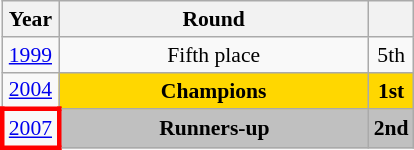<table class="wikitable" style="text-align: center; font-size:90%">
<tr>
<th>Year</th>
<th style="width:200px">Round</th>
<th></th>
</tr>
<tr>
<td><a href='#'>1999</a></td>
<td>Fifth place</td>
<td>5th</td>
</tr>
<tr>
<td><a href='#'>2004</a></td>
<td bgcolor=Gold><strong>Champions</strong></td>
<td bgcolor=Gold><strong>1st</strong></td>
</tr>
<tr>
<td style="border: 3px solid red"><a href='#'>2007</a></td>
<td bgcolor=Silver><strong>Runners-up</strong></td>
<td bgcolor=Silver><strong>2nd</strong></td>
</tr>
</table>
